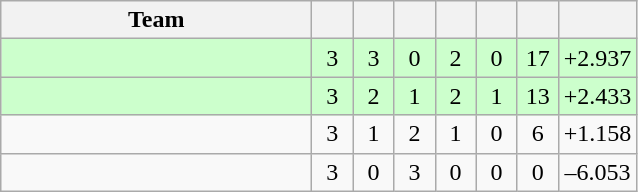<table class="wikitable" style="text-align:center">
<tr>
<th width=200>Team</th>
<th width=20></th>
<th width=20></th>
<th width=20></th>
<th width=20></th>
<th width=20></th>
<th width=20></th>
<th width=45></th>
</tr>
<tr style="background:#cfc">
<td align="left"></td>
<td>3</td>
<td>3</td>
<td>0</td>
<td>2</td>
<td>0</td>
<td>17</td>
<td>+2.937</td>
</tr>
<tr style="background:#cfc">
<td align="left"></td>
<td>3</td>
<td>2</td>
<td>1</td>
<td>2</td>
<td>1</td>
<td>13</td>
<td>+2.433</td>
</tr>
<tr>
<td align="left"></td>
<td>3</td>
<td>1</td>
<td>2</td>
<td>1</td>
<td>0</td>
<td>6</td>
<td>+1.158</td>
</tr>
<tr>
<td align="left"></td>
<td>3</td>
<td>0</td>
<td>3</td>
<td>0</td>
<td>0</td>
<td>0</td>
<td>–6.053</td>
</tr>
</table>
